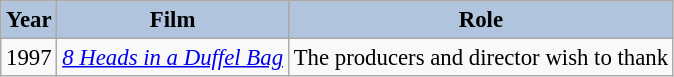<table class="wikitable" style="font-size:95%;">
<tr>
<th style="background:#B0C4DE;">Year</th>
<th style="background:#B0C4DE;">Film</th>
<th style="background:#B0C4DE;">Role</th>
</tr>
<tr>
<td>1997</td>
<td><em><a href='#'>8 Heads in a Duffel Bag</a></em></td>
<td>The producers and director wish to thank</td>
</tr>
</table>
